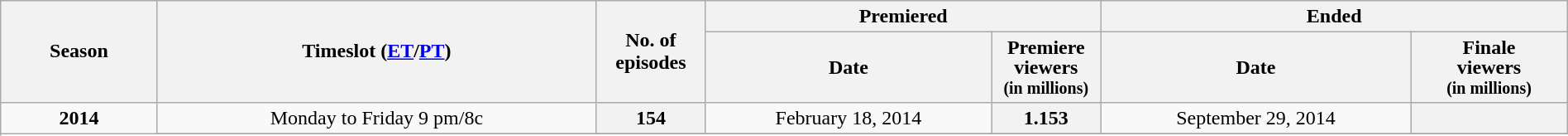<table class="wikitable plainrowheaders" style="text-align:center; width:100%;">
<tr>
<th scope="col" style="width:10%;" rowspan="2">Season</th>
<th scope="col" style="width:28%;" rowspan="2">Timeslot (<a href='#'>ET</a>/<a href='#'>PT</a>)</th>
<th scope="col" style="width:7%;" rowspan="2">No. of<br>episodes</th>
<th scope="col" colspan=2>Premiered</th>
<th scope="col" colspan=2>Ended</th>
</tr>
<tr>
<th scope="col">Date</th>
<th scope="col" span style="width:7%; line-height:100%;">Premiere<br>viewers<br><small>(in millions)</small></th>
<th scope="col">Date</th>
<th scope="col" span style="width:10%; line-height:100%;">Finale<br>viewers<br><small>(in millions)</small></th>
</tr>
<tr>
<th rowspan=2 style="background:#F9F9F9;text-align:center"><strong>2014</strong></th>
<td>Monday to Friday 9 pm/8c</td>
<th>154</th>
<td style="line-height:110%">February 18, 2014</td>
<th>1.153</th>
<td style="line-height:110%">September 29, 2014</td>
<th></th>
</tr>
<tr>
</tr>
</table>
